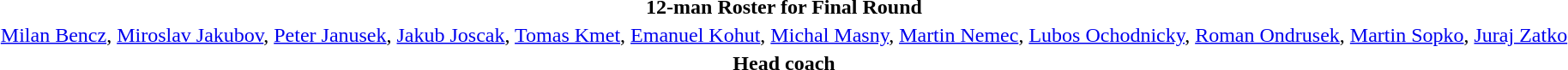<table style="text-align: center; margin-top: 2em; margin-left: auto; margin-right: auto">
<tr>
<td><strong>12-man Roster for Final Round</strong></td>
</tr>
<tr>
<td><a href='#'>Milan Bencz</a>, <a href='#'>Miroslav Jakubov</a>, <a href='#'>Peter Janusek</a>, <a href='#'>Jakub Joscak</a>, <a href='#'>Tomas Kmet</a>, <a href='#'>Emanuel Kohut</a>, <a href='#'>Michal Masny</a>, <a href='#'>Martin Nemec</a>, <a href='#'>Lubos Ochodnicky</a>, <a href='#'>Roman Ondrusek</a>, <a href='#'>Martin Sopko</a>, <a href='#'>Juraj Zatko</a></td>
</tr>
<tr>
<td><strong>Head coach</strong></td>
</tr>
<tr>
<td></td>
</tr>
</table>
